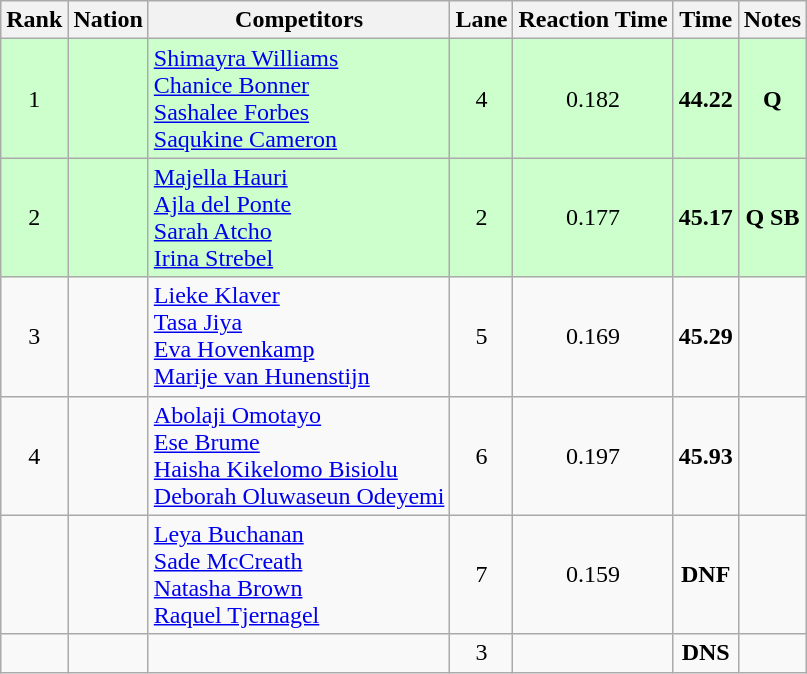<table class="wikitable sortable" style="text-align:center">
<tr>
<th>Rank</th>
<th>Nation</th>
<th>Competitors</th>
<th>Lane</th>
<th>Reaction Time</th>
<th>Time</th>
<th>Notes</th>
</tr>
<tr bgcolor=ccffcc>
<td>1</td>
<td align=left></td>
<td align=left><a href='#'>Shimayra Williams</a><br><a href='#'>Chanice Bonner</a><br><a href='#'>Sashalee Forbes</a><br><a href='#'>Saqukine Cameron</a></td>
<td>4</td>
<td>0.182</td>
<td><strong>44.22</strong></td>
<td><strong>Q</strong></td>
</tr>
<tr bgcolor=ccffcc>
<td>2</td>
<td align=left></td>
<td align=left><a href='#'>Majella Hauri</a><br><a href='#'>Ajla del Ponte</a><br><a href='#'>Sarah Atcho</a><br><a href='#'>Irina Strebel</a></td>
<td>2</td>
<td>0.177</td>
<td><strong>45.17</strong></td>
<td><strong>Q SB</strong></td>
</tr>
<tr>
<td>3</td>
<td align=left></td>
<td align=left><a href='#'>Lieke Klaver</a><br><a href='#'>Tasa Jiya</a><br><a href='#'>Eva Hovenkamp</a><br><a href='#'>Marije van Hunenstijn</a></td>
<td>5</td>
<td>0.169</td>
<td><strong>45.29</strong></td>
<td></td>
</tr>
<tr>
<td>4</td>
<td align=left></td>
<td align=left><a href='#'>Abolaji Omotayo</a><br><a href='#'>Ese Brume</a><br><a href='#'>Haisha Kikelomo Bisiolu</a><br><a href='#'>Deborah Oluwaseun Odeyemi</a></td>
<td>6</td>
<td>0.197</td>
<td><strong>45.93</strong></td>
<td></td>
</tr>
<tr>
<td></td>
<td align=left></td>
<td align=left><a href='#'>Leya Buchanan</a><br><a href='#'>Sade McCreath</a><br><a href='#'>Natasha Brown</a><br><a href='#'>Raquel Tjernagel</a></td>
<td>7</td>
<td>0.159</td>
<td><strong>DNF</strong></td>
<td></td>
</tr>
<tr>
<td></td>
<td align=left></td>
<td align=left></td>
<td>3</td>
<td></td>
<td><strong>DNS</strong></td>
<td></td>
</tr>
</table>
